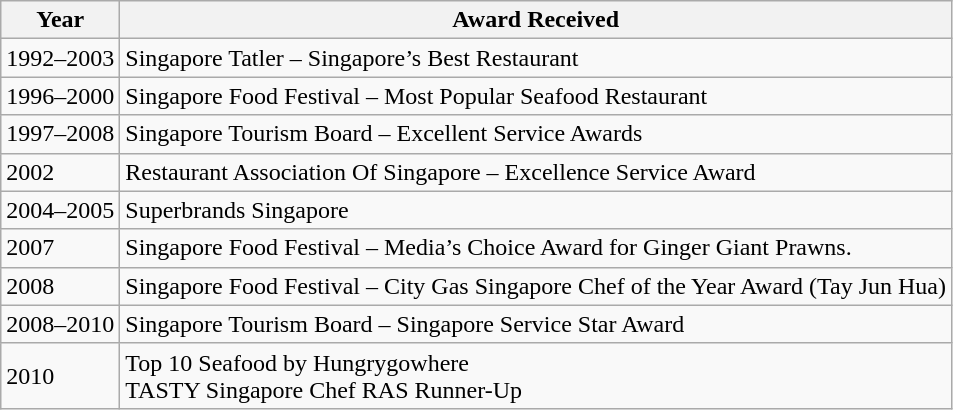<table class="wikitable">
<tr>
<th>Year</th>
<th>Award Received</th>
</tr>
<tr>
<td>1992–2003</td>
<td>Singapore Tatler – Singapore’s Best Restaurant</td>
</tr>
<tr>
<td>1996–2000</td>
<td>Singapore Food Festival – Most Popular Seafood Restaurant</td>
</tr>
<tr>
<td>1997–2008</td>
<td>Singapore Tourism Board – Excellent Service Awards</td>
</tr>
<tr>
<td>2002</td>
<td>Restaurant Association Of Singapore – Excellence Service Award</td>
</tr>
<tr>
<td>2004–2005</td>
<td>Superbrands Singapore</td>
</tr>
<tr>
<td>2007</td>
<td>Singapore Food Festival – Media’s Choice Award for Ginger Giant Prawns.</td>
</tr>
<tr>
<td>2008</td>
<td>Singapore Food Festival – City Gas Singapore Chef of the Year Award (Tay Jun Hua) </td>
</tr>
<tr>
<td>2008–2010</td>
<td>Singapore Tourism Board – Singapore Service Star Award</td>
</tr>
<tr>
<td>2010</td>
<td>Top 10 Seafood by Hungrygowhere<br>TASTY Singapore Chef RAS Runner-Up</td>
</tr>
</table>
